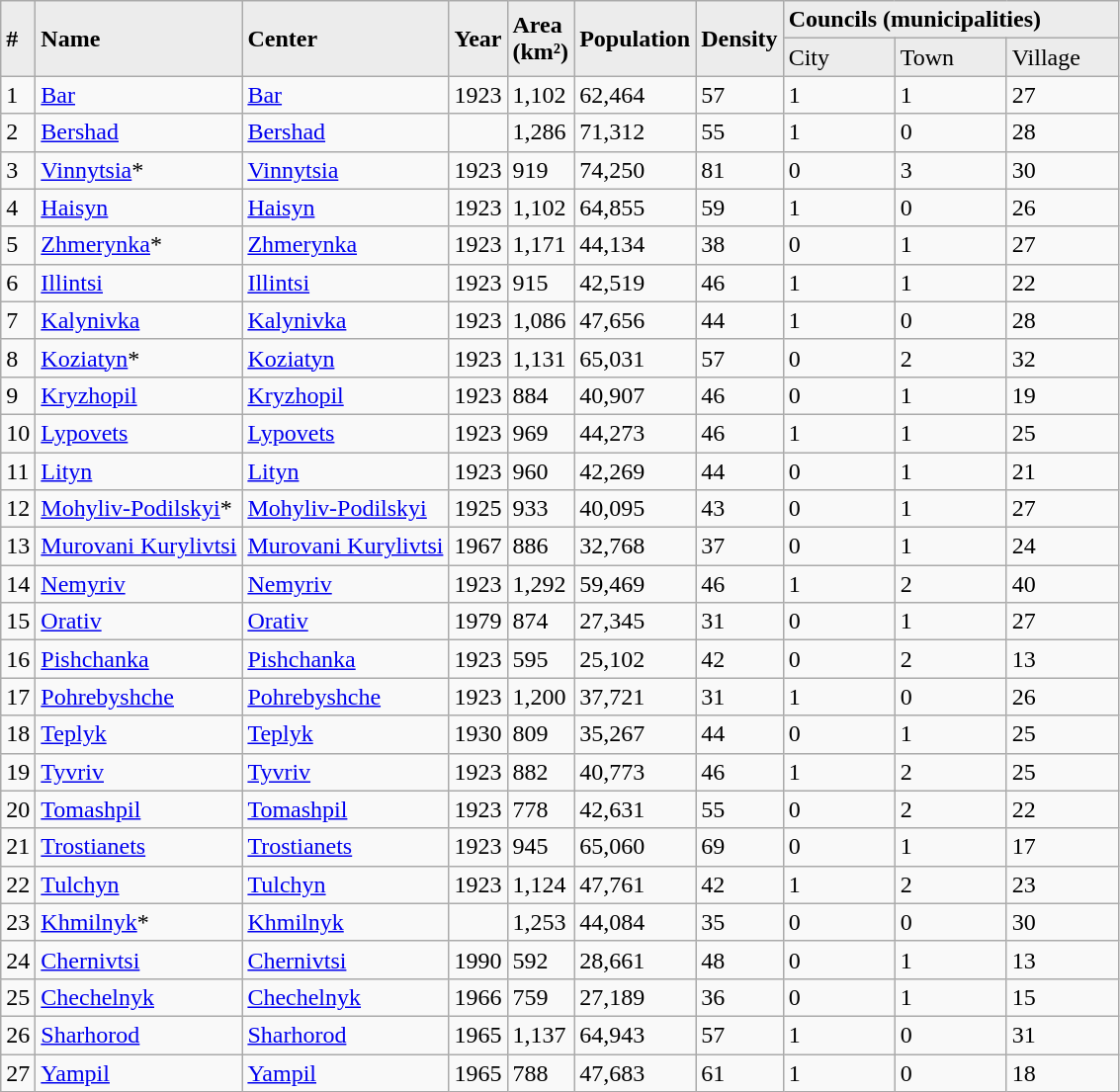<table class="wikitable">
<tr bgcolor="#ECECEC">
<td rowspan=2><strong>#</strong></td>
<td rowspan=2><strong>Name</strong></td>
<td rowspan=2><strong>Center</strong></td>
<td rowspan=2><strong>Year</strong></td>
<td rowspan=2><strong>Area<br>(km²)</strong></td>
<td rowspan=2><strong>Population</strong></td>
<td rowspan=2><strong>Density</strong></td>
<td colspan=3><strong>Councils (municipalities)</strong></td>
</tr>
<tr bgcolor="#ECECEC">
<td width=10%>City</td>
<td width=10%>Town</td>
<td width=10%>Village</td>
</tr>
<tr>
<td>1</td>
<td><a href='#'>Bar</a></td>
<td><a href='#'>Bar</a></td>
<td>1923</td>
<td>1,102</td>
<td>62,464</td>
<td>57</td>
<td>1</td>
<td>1</td>
<td>27</td>
</tr>
<tr>
<td>2</td>
<td><a href='#'>Bershad</a></td>
<td><a href='#'>Bershad</a></td>
<td></td>
<td>1,286</td>
<td>71,312</td>
<td>55</td>
<td>1</td>
<td>0</td>
<td>28</td>
</tr>
<tr>
<td>3</td>
<td><a href='#'>Vinnytsia</a>*</td>
<td><a href='#'>Vinnytsia</a></td>
<td>1923</td>
<td>919</td>
<td>74,250</td>
<td>81</td>
<td>0</td>
<td>3</td>
<td>30</td>
</tr>
<tr>
<td>4</td>
<td><a href='#'>Haisyn</a></td>
<td><a href='#'>Haisyn</a></td>
<td>1923</td>
<td>1,102</td>
<td>64,855</td>
<td>59</td>
<td>1</td>
<td>0</td>
<td>26</td>
</tr>
<tr>
<td>5</td>
<td><a href='#'>Zhmerynka</a>*</td>
<td><a href='#'>Zhmerynka</a></td>
<td>1923</td>
<td>1,171</td>
<td>44,134</td>
<td>38</td>
<td>0</td>
<td>1</td>
<td>27</td>
</tr>
<tr>
<td>6</td>
<td><a href='#'>Illintsi</a></td>
<td><a href='#'>Illintsi</a></td>
<td>1923</td>
<td>915</td>
<td>42,519</td>
<td>46</td>
<td>1</td>
<td>1</td>
<td>22</td>
</tr>
<tr>
<td>7</td>
<td><a href='#'>Kalynivka</a></td>
<td><a href='#'>Kalynivka</a></td>
<td>1923</td>
<td>1,086</td>
<td>47,656</td>
<td>44</td>
<td>1</td>
<td>0</td>
<td>28</td>
</tr>
<tr>
<td>8</td>
<td><a href='#'>Koziatyn</a>*</td>
<td><a href='#'>Koziatyn</a></td>
<td>1923</td>
<td>1,131</td>
<td>65,031</td>
<td>57</td>
<td>0</td>
<td>2</td>
<td>32</td>
</tr>
<tr>
<td>9</td>
<td><a href='#'>Kryzhopil</a></td>
<td><a href='#'>Kryzhopil</a></td>
<td>1923</td>
<td>884</td>
<td>40,907</td>
<td>46</td>
<td>0</td>
<td>1</td>
<td>19</td>
</tr>
<tr>
<td>10</td>
<td><a href='#'>Lypovets</a></td>
<td><a href='#'>Lypovets</a></td>
<td>1923</td>
<td>969</td>
<td>44,273</td>
<td>46</td>
<td>1</td>
<td>1</td>
<td>25</td>
</tr>
<tr>
<td>11</td>
<td><a href='#'>Lityn</a></td>
<td><a href='#'>Lityn</a></td>
<td>1923</td>
<td>960</td>
<td>42,269</td>
<td>44</td>
<td>0</td>
<td>1</td>
<td>21</td>
</tr>
<tr>
<td>12</td>
<td><a href='#'>Mohyliv-Podilskyi</a>*</td>
<td><a href='#'>Mohyliv-Podilskyi</a></td>
<td>1925</td>
<td>933</td>
<td>40,095</td>
<td>43</td>
<td>0</td>
<td>1</td>
<td>27</td>
</tr>
<tr>
<td>13</td>
<td><a href='#'>Murovani Kurylivtsi</a></td>
<td><a href='#'>Murovani Kurylivtsi</a></td>
<td>1967</td>
<td>886</td>
<td>32,768</td>
<td>37</td>
<td>0</td>
<td>1</td>
<td>24</td>
</tr>
<tr>
<td>14</td>
<td><a href='#'>Nemyriv</a></td>
<td><a href='#'>Nemyriv</a></td>
<td>1923</td>
<td>1,292</td>
<td>59,469</td>
<td>46</td>
<td>1</td>
<td>2</td>
<td>40</td>
</tr>
<tr>
<td>15</td>
<td><a href='#'>Orativ</a></td>
<td><a href='#'>Orativ</a></td>
<td>1979</td>
<td>874</td>
<td>27,345</td>
<td>31</td>
<td>0</td>
<td>1</td>
<td>27</td>
</tr>
<tr>
<td>16</td>
<td><a href='#'>Pishchanka</a></td>
<td><a href='#'>Pishchanka</a></td>
<td>1923</td>
<td>595</td>
<td>25,102</td>
<td>42</td>
<td>0</td>
<td>2</td>
<td>13</td>
</tr>
<tr>
<td>17</td>
<td><a href='#'>Pohrebyshche</a></td>
<td><a href='#'>Pohrebyshche</a></td>
<td>1923</td>
<td>1,200</td>
<td>37,721</td>
<td>31</td>
<td>1</td>
<td>0</td>
<td>26</td>
</tr>
<tr>
<td>18</td>
<td><a href='#'>Teplyk</a></td>
<td><a href='#'>Teplyk</a></td>
<td>1930</td>
<td>809</td>
<td>35,267</td>
<td>44</td>
<td>0</td>
<td>1</td>
<td>25</td>
</tr>
<tr>
<td>19</td>
<td><a href='#'>Tyvriv</a></td>
<td><a href='#'>Tyvriv</a></td>
<td>1923</td>
<td>882</td>
<td>40,773</td>
<td>46</td>
<td>1</td>
<td>2</td>
<td>25</td>
</tr>
<tr>
<td>20</td>
<td><a href='#'>Tomashpil</a></td>
<td><a href='#'>Tomashpil</a></td>
<td>1923</td>
<td>778</td>
<td>42,631</td>
<td>55</td>
<td>0</td>
<td>2</td>
<td>22</td>
</tr>
<tr>
<td>21</td>
<td><a href='#'>Trostianets</a></td>
<td><a href='#'>Trostianets</a></td>
<td>1923</td>
<td>945</td>
<td>65,060</td>
<td>69</td>
<td>0</td>
<td>1</td>
<td>17</td>
</tr>
<tr>
<td>22</td>
<td><a href='#'>Tulchyn</a></td>
<td><a href='#'>Tulchyn</a></td>
<td>1923</td>
<td>1,124</td>
<td>47,761</td>
<td>42</td>
<td>1</td>
<td>2</td>
<td>23</td>
</tr>
<tr>
<td>23</td>
<td><a href='#'>Khmilnyk</a>*</td>
<td><a href='#'>Khmilnyk</a></td>
<td></td>
<td>1,253</td>
<td>44,084</td>
<td>35</td>
<td>0</td>
<td>0</td>
<td>30</td>
</tr>
<tr>
<td>24</td>
<td><a href='#'>Chernivtsi</a></td>
<td><a href='#'>Chernivtsi</a></td>
<td>1990</td>
<td>592</td>
<td>28,661</td>
<td>48</td>
<td>0</td>
<td>1</td>
<td>13</td>
</tr>
<tr>
<td>25</td>
<td><a href='#'>Chechelnyk</a></td>
<td><a href='#'>Chechelnyk</a></td>
<td>1966</td>
<td>759</td>
<td>27,189</td>
<td>36</td>
<td>0</td>
<td>1</td>
<td>15</td>
</tr>
<tr>
<td>26</td>
<td><a href='#'>Sharhorod</a></td>
<td><a href='#'>Sharhorod</a></td>
<td>1965</td>
<td>1,137</td>
<td>64,943</td>
<td>57</td>
<td>1</td>
<td>0</td>
<td>31</td>
</tr>
<tr>
<td>27</td>
<td><a href='#'>Yampil</a></td>
<td><a href='#'>Yampil</a></td>
<td>1965</td>
<td>788</td>
<td>47,683</td>
<td>61</td>
<td>1</td>
<td>0</td>
<td>18</td>
</tr>
</table>
